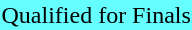<table>
<tr bgcolor="66FFFF">
<td>Qualified for Finals</td>
</tr>
</table>
